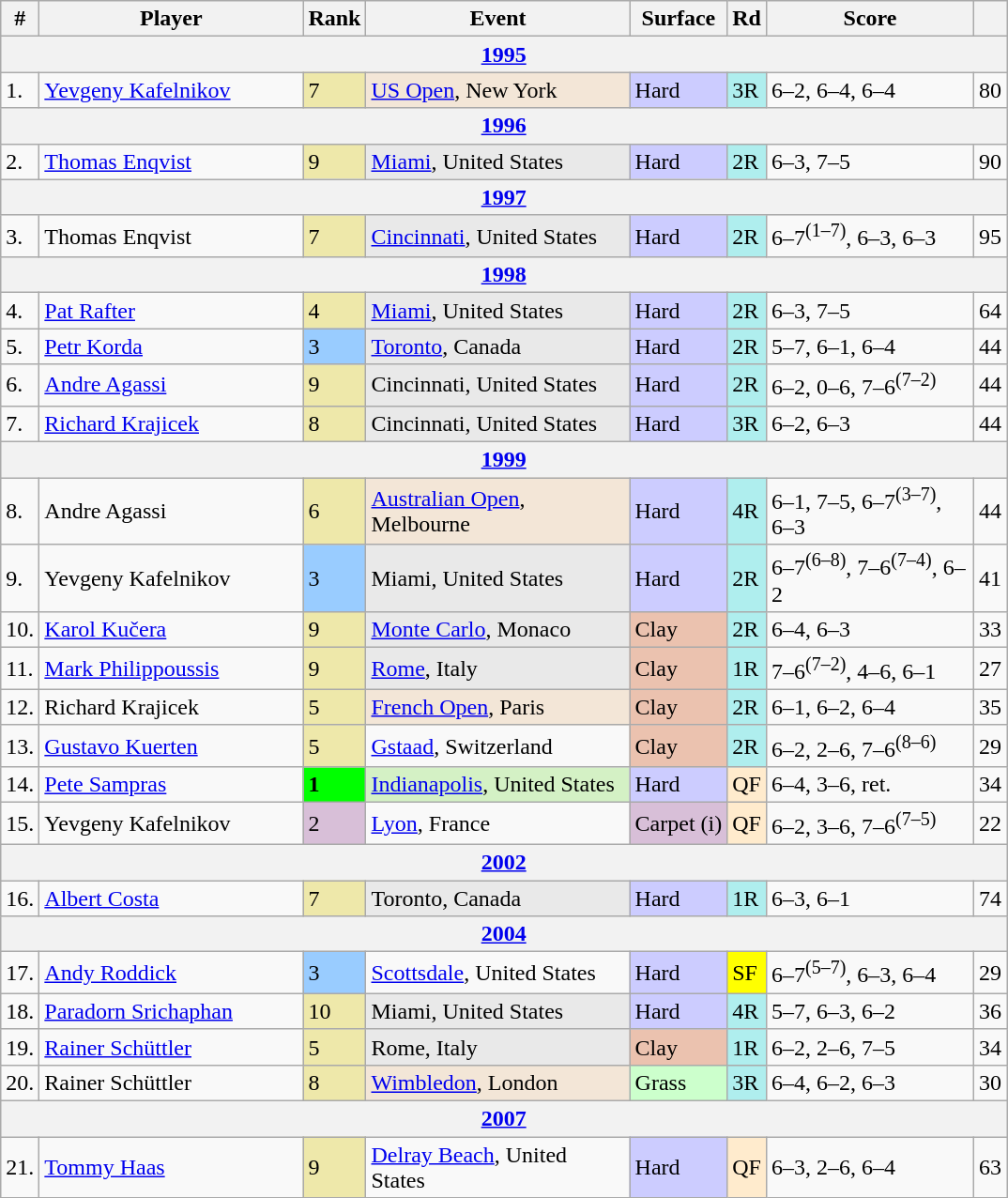<table class="wikitable sortable">
<tr>
<th>#</th>
<th width=180>Player</th>
<th>Rank</th>
<th width=180>Event</th>
<th>Surface</th>
<th>Rd</th>
<th width=140>Score</th>
<th></th>
</tr>
<tr>
<th colspan=8><a href='#'>1995</a></th>
</tr>
<tr>
<td>1.</td>
<td> <a href='#'>Yevgeny Kafelnikov</a></td>
<td bgcolor=EEE8AA>7</td>
<td bgcolor=f3e6d7><a href='#'>US Open</a>, New York</td>
<td bgcolor=CCCCFF>Hard</td>
<td bgcolor=afeeee>3R</td>
<td>6–2, 6–4, 6–4</td>
<td>80</td>
</tr>
<tr>
<th colspan=8><a href='#'>1996</a></th>
</tr>
<tr>
<td>2.</td>
<td> <a href='#'>Thomas Enqvist</a></td>
<td bgcolor=EEE8AA>9</td>
<td bgcolor=e9e9e9><a href='#'>Miami</a>, United States</td>
<td bgcolor=CCCCFF>Hard</td>
<td bgcolor=afeeee>2R</td>
<td>6–3, 7–5</td>
<td>90</td>
</tr>
<tr>
<th colspan=8><a href='#'>1997</a></th>
</tr>
<tr>
<td>3.</td>
<td> Thomas Enqvist</td>
<td bgcolor=EEE8AA>7</td>
<td bgcolor=e9e9e9><a href='#'>Cincinnati</a>, United States</td>
<td bgcolor=CCCCFF>Hard</td>
<td bgcolor=afeeee>2R</td>
<td>6–7<sup>(1–7)</sup>, 6–3, 6–3</td>
<td>95</td>
</tr>
<tr>
<th colspan=8><a href='#'>1998</a></th>
</tr>
<tr>
<td>4.</td>
<td> <a href='#'>Pat Rafter</a></td>
<td bgcolor=EEE8AA>4</td>
<td bgcolor=e9e9e9><a href='#'>Miami</a>, United States</td>
<td bgcolor=CCCCFF>Hard</td>
<td bgcolor=afeeee>2R</td>
<td>6–3, 7–5</td>
<td>64</td>
</tr>
<tr>
<td>5.</td>
<td> <a href='#'>Petr Korda</a></td>
<td bgcolor=99ccff>3</td>
<td bgcolor=e9e9e9><a href='#'>Toronto</a>, Canada</td>
<td bgcolor=CCCCFF>Hard</td>
<td bgcolor=afeeee>2R</td>
<td>5–7, 6–1, 6–4</td>
<td>44</td>
</tr>
<tr>
<td>6.</td>
<td> <a href='#'>Andre Agassi</a></td>
<td bgcolor=EEE8AA>9</td>
<td bgcolor=e9e9e9>Cincinnati, United States</td>
<td bgcolor=CCCCFF>Hard</td>
<td bgcolor=afeeee>2R</td>
<td>6–2, 0–6, 7–6<sup>(7–2)</sup></td>
<td>44</td>
</tr>
<tr>
<td>7.</td>
<td> <a href='#'>Richard Krajicek</a></td>
<td bgcolor=EEE8AA>8</td>
<td bgcolor=e9e9e9>Cincinnati, United States</td>
<td bgcolor=CCCCFF>Hard</td>
<td bgcolor=afeeee>3R</td>
<td>6–2, 6–3</td>
<td>44</td>
</tr>
<tr>
<th colspan=8><a href='#'>1999</a></th>
</tr>
<tr>
<td>8.</td>
<td> Andre Agassi</td>
<td bgcolor=EEE8AA>6</td>
<td bgcolor=f3e6d7><a href='#'>Australian Open</a>, Melbourne</td>
<td bgcolor=CCCCFF>Hard</td>
<td bgcolor=afeeee>4R</td>
<td>6–1, 7–5, 6–7<sup>(3–7)</sup>, 6–3</td>
<td>44</td>
</tr>
<tr>
<td>9.</td>
<td> Yevgeny Kafelnikov</td>
<td bgcolor=99ccff>3</td>
<td bgcolor=e9e9e9>Miami, United States</td>
<td bgcolor=CCCCFF>Hard</td>
<td bgcolor=afeeee>2R</td>
<td>6–7<sup>(6–8)</sup>, 7–6<sup>(7–4)</sup>, 6–2</td>
<td>41</td>
</tr>
<tr>
<td>10.</td>
<td> <a href='#'>Karol Kučera</a></td>
<td bgcolor=EEE8AA>9</td>
<td bgcolor=e9e9e9><a href='#'>Monte Carlo</a>, Monaco</td>
<td bgcolor=#ebc2af>Clay</td>
<td bgcolor=afeeee>2R</td>
<td>6–4, 6–3</td>
<td>33</td>
</tr>
<tr>
<td>11.</td>
<td> <a href='#'>Mark Philippoussis</a></td>
<td bgcolor=EEE8AA>9</td>
<td bgcolor=e9e9e9><a href='#'>Rome</a>, Italy</td>
<td bgcolor=#ebc2af>Clay</td>
<td bgcolor=afeeee>1R</td>
<td>7–6<sup>(7–2)</sup>, 4–6, 6–1</td>
<td>27</td>
</tr>
<tr>
<td>12.</td>
<td> Richard Krajicek</td>
<td bgcolor=EEE8AA>5</td>
<td bgcolor=f3e6d7><a href='#'>French Open</a>, Paris</td>
<td bgcolor=#ebc2af>Clay</td>
<td bgcolor=afeeee>2R</td>
<td>6–1, 6–2, 6–4</td>
<td>35</td>
</tr>
<tr>
<td>13.</td>
<td> <a href='#'>Gustavo Kuerten</a></td>
<td bgcolor=EEE8AA>5</td>
<td><a href='#'>Gstaad</a>, Switzerland</td>
<td bgcolor=#ebc2af>Clay</td>
<td bgcolor=afeeee>2R</td>
<td>6–2, 2–6, 7–6<sup>(8–6)</sup></td>
<td>29</td>
</tr>
<tr>
<td>14.</td>
<td> <a href='#'>Pete Sampras</a></td>
<td bgcolor=lime><strong>1</strong></td>
<td bgcolor=d4f1c5><a href='#'>Indianapolis</a>, United States</td>
<td bgcolor=CCCCFF>Hard</td>
<td bgcolor=ffebcd>QF</td>
<td>6–4, 3–6, ret.</td>
<td>34</td>
</tr>
<tr>
<td>15.</td>
<td> Yevgeny Kafelnikov</td>
<td bgcolor=thistle>2</td>
<td><a href='#'>Lyon</a>, France</td>
<td bgcolor=thistle>Carpet (i)</td>
<td bgcolor=ffebcd>QF</td>
<td>6–2, 3–6, 7–6<sup>(7–5)</sup></td>
<td>22</td>
</tr>
<tr>
<th colspan=8><a href='#'>2002</a></th>
</tr>
<tr>
<td>16.</td>
<td> <a href='#'>Albert Costa</a></td>
<td bgcolor=EEE8AA>7</td>
<td bgcolor=e9e9e9>Toronto, Canada</td>
<td bgcolor=CCCCFF>Hard</td>
<td bgcolor=afeeee>1R</td>
<td>6–3, 6–1</td>
<td>74</td>
</tr>
<tr>
<th colspan=8><a href='#'>2004</a></th>
</tr>
<tr>
<td>17.</td>
<td> <a href='#'>Andy Roddick</a></td>
<td bgcolor=99ccff>3</td>
<td><a href='#'>Scottsdale</a>, United States</td>
<td bgcolor=CCCCFF>Hard</td>
<td bgcolor=yellow>SF</td>
<td>6–7<sup>(5–7)</sup>, 6–3, 6–4</td>
<td>29</td>
</tr>
<tr>
<td>18.</td>
<td> <a href='#'>Paradorn Srichaphan</a></td>
<td bgcolor=EEE8AA>10</td>
<td bgcolor=e9e9e9>Miami, United States</td>
<td bgcolor=CCCCFF>Hard</td>
<td bgcolor=afeeee>4R</td>
<td>5–7, 6–3, 6–2</td>
<td>36</td>
</tr>
<tr>
<td>19.</td>
<td> <a href='#'>Rainer Schüttler</a></td>
<td bgcolor=EEE8AA>5</td>
<td bgcolor=e9e9e9>Rome, Italy</td>
<td bgcolor=#ebc2af>Clay</td>
<td bgcolor=afeeee>1R</td>
<td>6–2, 2–6, 7–5</td>
<td>34</td>
</tr>
<tr>
<td>20.</td>
<td> Rainer Schüttler</td>
<td bgcolor=EEE8AA>8</td>
<td bgcolor=f3e6d7><a href='#'>Wimbledon</a>, London</td>
<td bgcolor=#cfc>Grass</td>
<td bgcolor=afeeee>3R</td>
<td>6–4, 6–2, 6–3</td>
<td>30</td>
</tr>
<tr>
<th colspan=8><a href='#'>2007</a></th>
</tr>
<tr>
<td>21.</td>
<td> <a href='#'>Tommy Haas</a></td>
<td bgcolor=EEE8AA>9</td>
<td><a href='#'>Delray Beach</a>, United States</td>
<td bgcolor=CCCCFF>Hard</td>
<td bgcolor=ffebcd>QF</td>
<td>6–3, 2–6, 6–4</td>
<td>63</td>
</tr>
</table>
